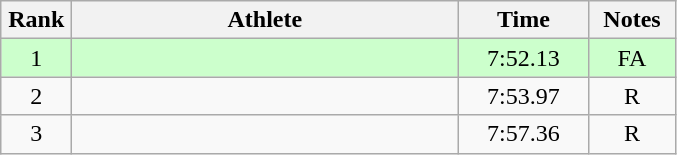<table class=wikitable style="text-align:center">
<tr>
<th width=40>Rank</th>
<th width=250>Athlete</th>
<th width=80>Time</th>
<th width=50>Notes</th>
</tr>
<tr bgcolor="ccffcc">
<td>1</td>
<td align=left></td>
<td>7:52.13</td>
<td>FA</td>
</tr>
<tr>
<td>2</td>
<td align=left></td>
<td>7:53.97</td>
<td>R</td>
</tr>
<tr>
<td>3</td>
<td align=left></td>
<td>7:57.36</td>
<td>R</td>
</tr>
</table>
